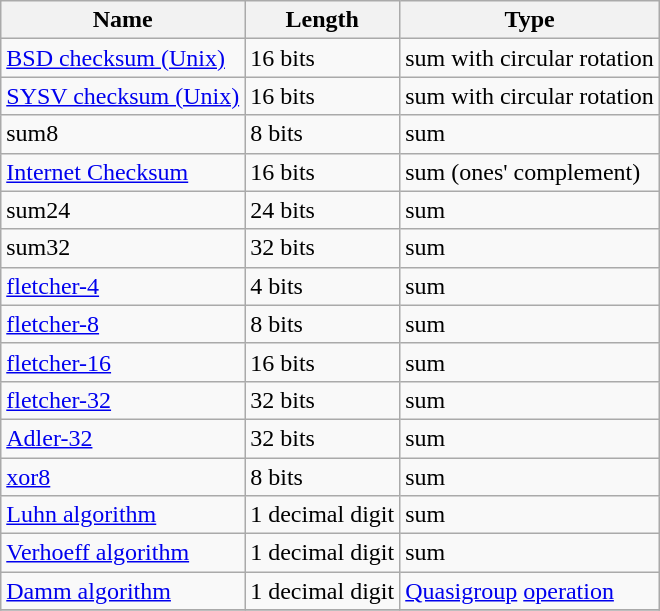<table class="wikitable sortable mw-collapsible">
<tr>
<th>Name</th>
<th>Length</th>
<th>Type</th>
</tr>
<tr>
<td><a href='#'>BSD checksum (Unix)</a></td>
<td>16 bits</td>
<td>sum with circular rotation</td>
</tr>
<tr>
<td><a href='#'>SYSV checksum (Unix)</a></td>
<td>16 bits</td>
<td>sum with circular rotation</td>
</tr>
<tr>
<td>sum8</td>
<td>8 bits</td>
<td>sum</td>
</tr>
<tr>
<td><a href='#'>Internet Checksum</a></td>
<td>16 bits</td>
<td>sum (ones' complement)</td>
</tr>
<tr>
<td>sum24</td>
<td>24 bits</td>
<td>sum</td>
</tr>
<tr>
<td>sum32</td>
<td>32 bits</td>
<td>sum</td>
</tr>
<tr>
<td><a href='#'>fletcher-4</a></td>
<td>4 bits</td>
<td>sum</td>
</tr>
<tr>
<td><a href='#'>fletcher-8</a></td>
<td>8 bits</td>
<td>sum</td>
</tr>
<tr>
<td><a href='#'>fletcher-16</a></td>
<td>16 bits</td>
<td>sum</td>
</tr>
<tr>
<td><a href='#'>fletcher-32</a></td>
<td>32 bits</td>
<td>sum</td>
</tr>
<tr>
<td><a href='#'>Adler-32</a></td>
<td>32 bits</td>
<td>sum</td>
</tr>
<tr>
<td><a href='#'>xor8</a></td>
<td>8 bits</td>
<td>sum</td>
</tr>
<tr>
<td><a href='#'>Luhn algorithm</a></td>
<td>1 decimal digit</td>
<td>sum</td>
</tr>
<tr>
<td><a href='#'>Verhoeff algorithm</a></td>
<td>1 decimal digit</td>
<td>sum</td>
</tr>
<tr>
<td><a href='#'>Damm algorithm</a></td>
<td>1 decimal digit</td>
<td><a href='#'>Quasigroup</a> <a href='#'>operation</a></td>
</tr>
<tr>
</tr>
</table>
